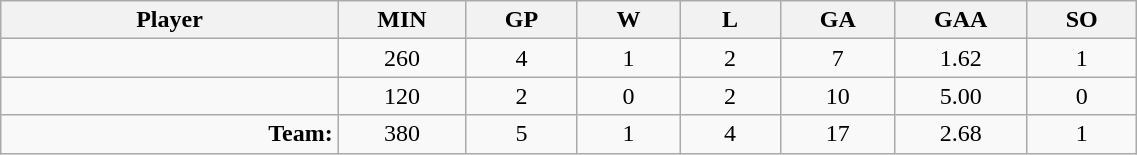<table class="wikitable sortable" width="60%">
<tr>
<th bgcolor="#DDDDFF" width="10%">Player</th>
<th width="3%" bgcolor="#DDDDFF" title="Minutes played">MIN</th>
<th width="3%" bgcolor="#DDDDFF" title="Games played in">GP</th>
<th width="3%" bgcolor="#DDDDFF" title="Wins">W</th>
<th width="3%" bgcolor="#DDDDFF"title="Losses">L</th>
<th width="3%" bgcolor="#DDDDFF" title="Goals against">GA</th>
<th width="3%" bgcolor="#DDDDFF" title="Goals against average">GAA</th>
<th width="3%" bgcolor="#DDDDFF" title="Shut-outs">SO</th>
</tr>
<tr align="center">
<td align="right"></td>
<td>260</td>
<td>4</td>
<td>1</td>
<td>2</td>
<td>7</td>
<td>1.62</td>
<td>1</td>
</tr>
<tr align="center">
<td align="right"></td>
<td>120</td>
<td>2</td>
<td>0</td>
<td>2</td>
<td>10</td>
<td>5.00</td>
<td>0</td>
</tr>
<tr align="center">
<td align="right"><strong>Team:</strong></td>
<td>380</td>
<td>5</td>
<td>1</td>
<td>4</td>
<td>17</td>
<td>2.68</td>
<td>1</td>
</tr>
</table>
